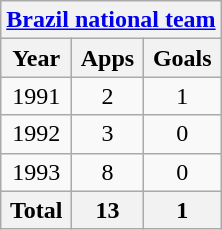<table class="wikitable" style="text-align:center">
<tr>
<th colspan=3><a href='#'>Brazil national team</a></th>
</tr>
<tr>
<th>Year</th>
<th>Apps</th>
<th>Goals</th>
</tr>
<tr>
<td>1991</td>
<td>2</td>
<td>1</td>
</tr>
<tr>
<td>1992</td>
<td>3</td>
<td>0</td>
</tr>
<tr>
<td>1993</td>
<td>8</td>
<td>0</td>
</tr>
<tr>
<th>Total</th>
<th>13</th>
<th>1</th>
</tr>
</table>
